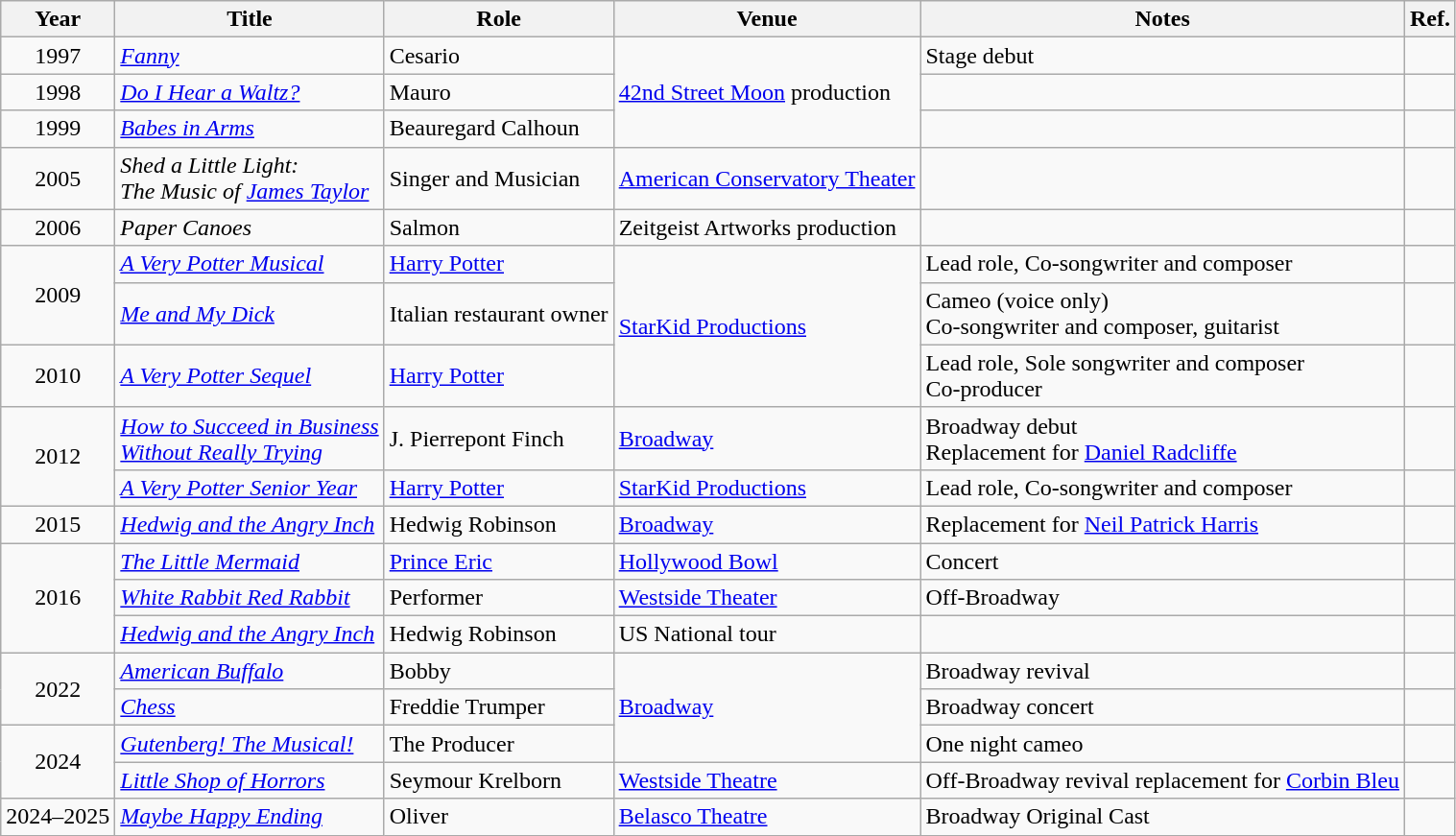<table class="wikitable">
<tr>
<th scope="col">Year</th>
<th scope="col">Title</th>
<th scope="col">Role</th>
<th scope="col" class="unsortable">Venue</th>
<th scope="col" class="unsortable">Notes</th>
<th>Ref.</th>
</tr>
<tr>
<td style="text-align:center;">1997</td>
<td><em><a href='#'>Fanny</a></em></td>
<td>Cesario</td>
<td rowspan="3"><a href='#'>42nd Street Moon</a> production</td>
<td>Stage debut</td>
<td></td>
</tr>
<tr>
<td style="text-align:center;">1998</td>
<td><em><a href='#'>Do I Hear a Waltz?</a></em></td>
<td>Mauro</td>
<td></td>
<td></td>
</tr>
<tr>
<td style="text-align:center;">1999</td>
<td><em><a href='#'>Babes in Arms</a></em></td>
<td>Beauregard Calhoun</td>
<td></td>
<td></td>
</tr>
<tr>
<td style="text-align:center;">2005</td>
<td><em>Shed a Little Light: <br> The Music of <a href='#'>James Taylor</a></em></td>
<td>Singer and Musician</td>
<td><a href='#'>American Conservatory Theater</a></td>
<td></td>
<td></td>
</tr>
<tr>
<td style="text-align:center;">2006</td>
<td><em>Paper Canoes</em></td>
<td>Salmon</td>
<td>Zeitgeist Artworks production</td>
<td></td>
<td></td>
</tr>
<tr>
<td rowspan=2 style="text-align:center;">2009</td>
<td><em><a href='#'>A Very Potter Musical</a></em></td>
<td><a href='#'>Harry Potter</a></td>
<td rowspan="3"><a href='#'>StarKid Productions</a></td>
<td>Lead role, Co-songwriter and composer</td>
<td><br></td>
</tr>
<tr>
<td><em><a href='#'>Me and My Dick</a></em></td>
<td>Italian restaurant owner</td>
<td>Cameo (voice only) <br> Co-songwriter and composer, guitarist</td>
<td></td>
</tr>
<tr>
<td style="text-align:center;">2010</td>
<td><em><a href='#'>A Very Potter Sequel</a></em></td>
<td><a href='#'>Harry Potter</a></td>
<td>Lead role, Sole songwriter and composer <br> Co-producer</td>
<td></td>
</tr>
<tr>
<td rowspan=2 style="text-align:center;">2012</td>
<td><em><a href='#'>How to Succeed in Business</a> <br> <a href='#'>Without Really Trying</a></em></td>
<td>J. Pierrepont Finch</td>
<td><a href='#'>Broadway</a></td>
<td>Broadway debut <br> Replacement for <a href='#'>Daniel Radcliffe</a></td>
<td></td>
</tr>
<tr>
<td><em><a href='#'>A Very Potter Senior Year</a></em></td>
<td><a href='#'>Harry Potter</a></td>
<td><a href='#'>StarKid Productions</a></td>
<td>Lead role, Co-songwriter and composer</td>
<td></td>
</tr>
<tr>
<td style="text-align:center;">2015</td>
<td><em><a href='#'>Hedwig and the Angry Inch</a></em></td>
<td>Hedwig Robinson</td>
<td rowspan="1"><a href='#'>Broadway</a></td>
<td>Replacement for <a href='#'>Neil Patrick Harris</a></td>
<td></td>
</tr>
<tr>
<td rowspan=3 style="text-align:center;">2016</td>
<td><em><a href='#'>The Little Mermaid</a></em></td>
<td><a href='#'>Prince Eric</a></td>
<td><a href='#'>Hollywood Bowl</a></td>
<td>Concert</td>
<td></td>
</tr>
<tr>
<td><em><a href='#'>White Rabbit Red Rabbit</a></em></td>
<td>Performer</td>
<td><a href='#'>Westside Theater</a></td>
<td>Off-Broadway</td>
<td></td>
</tr>
<tr>
<td><em><a href='#'>Hedwig and the Angry Inch</a></em></td>
<td>Hedwig Robinson</td>
<td>US National tour</td>
<td></td>
<td></td>
</tr>
<tr>
<td rowspan=2 style="text-align:center;">2022</td>
<td><em><a href='#'>American Buffalo</a></em></td>
<td>Bobby</td>
<td rowspan="3"><a href='#'>Broadway</a></td>
<td>Broadway revival</td>
<td></td>
</tr>
<tr>
<td><em><a href='#'>Chess</a></em></td>
<td>Freddie Trumper</td>
<td>Broadway concert</td>
<td></td>
</tr>
<tr>
<td rowspan=2 style="text-align:center;">2024</td>
<td><em><a href='#'>Gutenberg! The Musical!</a></em></td>
<td>The Producer</td>
<td>One night cameo</td>
<td></td>
</tr>
<tr>
<td><em><a href='#'>Little Shop of Horrors</a></em></td>
<td>Seymour Krelborn</td>
<td><a href='#'>Westside Theatre</a></td>
<td>Off-Broadway revival replacement for <a href='#'>Corbin Bleu</a></td>
<td></td>
</tr>
<tr>
<td>2024–2025</td>
<td><em><a href='#'>Maybe Happy Ending</a></em></td>
<td>Oliver</td>
<td><a href='#'>Belasco Theatre</a></td>
<td>Broadway Original Cast</td>
<td></td>
</tr>
</table>
